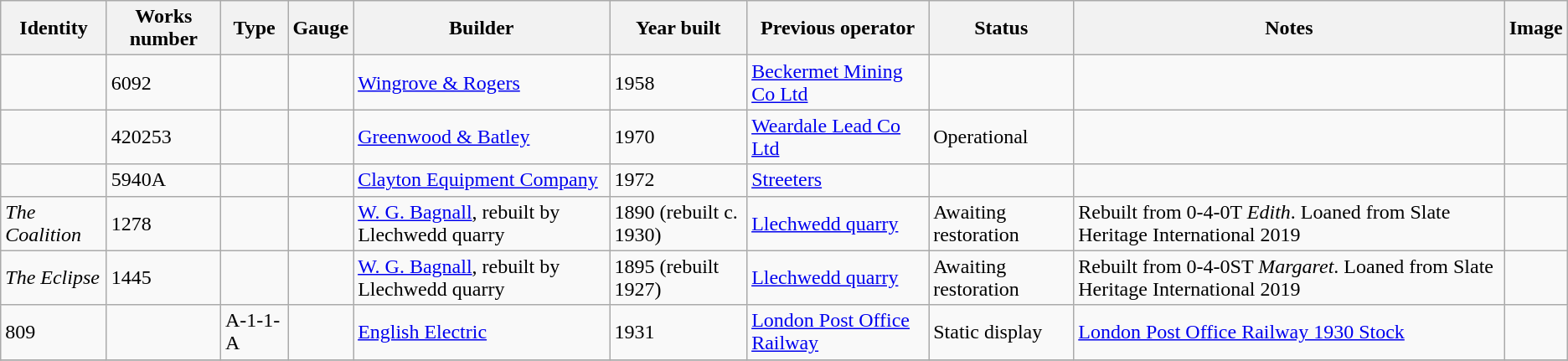<table class="wikitable sortable">
<tr>
<th>Identity</th>
<th>Works number</th>
<th>Type</th>
<th>Gauge</th>
<th>Builder</th>
<th>Year built</th>
<th>Previous operator</th>
<th>Status</th>
<th>Notes</th>
<th>Image</th>
</tr>
<tr>
<td></td>
<td>6092</td>
<td></td>
<td></td>
<td><a href='#'>Wingrove & Rogers</a></td>
<td>1958</td>
<td><a href='#'>Beckermet Mining Co Ltd</a></td>
<td></td>
<td></td>
<td></td>
</tr>
<tr>
<td></td>
<td>420253</td>
<td></td>
<td></td>
<td><a href='#'>Greenwood & Batley</a></td>
<td>1970</td>
<td><a href='#'>Weardale Lead Co Ltd</a></td>
<td>Operational</td>
<td></td>
<td></td>
</tr>
<tr>
<td></td>
<td>5940A</td>
<td></td>
<td></td>
<td><a href='#'>Clayton Equipment Company</a></td>
<td>1972</td>
<td><a href='#'>Streeters</a></td>
<td></td>
<td></td>
<td></td>
</tr>
<tr>
<td><em>The Coalition</em></td>
<td>1278</td>
<td></td>
<td></td>
<td><a href='#'>W. G. Bagnall</a>, rebuilt by Llechwedd quarry</td>
<td>1890 (rebuilt c. 1930)</td>
<td><a href='#'>Llechwedd quarry</a></td>
<td>Awaiting restoration</td>
<td>Rebuilt from 0-4-0T <em>Edith</em>. Loaned from Slate Heritage International 2019</td>
<td></td>
</tr>
<tr>
<td><em>The Eclipse</em></td>
<td>1445</td>
<td></td>
<td></td>
<td><a href='#'>W. G. Bagnall</a>, rebuilt by Llechwedd quarry</td>
<td>1895 (rebuilt 1927)</td>
<td><a href='#'>Llechwedd quarry</a></td>
<td>Awaiting restoration</td>
<td>Rebuilt from 0-4-0ST <em>Margaret</em>. Loaned from Slate Heritage International 2019</td>
<td></td>
</tr>
<tr>
<td>809</td>
<td></td>
<td>A-1-1-A</td>
<td></td>
<td><a href='#'>English Electric</a></td>
<td>1931</td>
<td><a href='#'>London Post Office Railway</a></td>
<td>Static display</td>
<td><a href='#'>London Post Office Railway 1930 Stock</a></td>
<td></td>
</tr>
<tr>
</tr>
</table>
